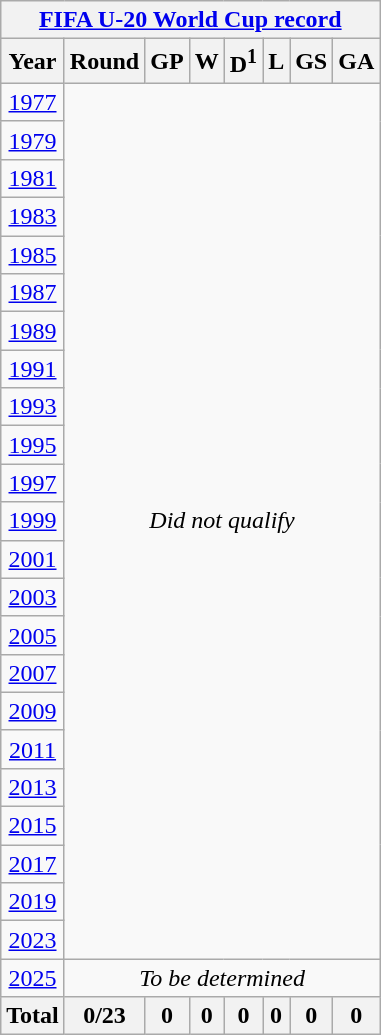<table class="wikitable" style="text-align: center;">
<tr>
<th colspan=8><a href='#'>FIFA U-20 World Cup record</a></th>
</tr>
<tr>
<th>Year</th>
<th>Round</th>
<th>GP</th>
<th>W</th>
<th>D<sup>1</sup></th>
<th>L</th>
<th>GS</th>
<th>GA</th>
</tr>
<tr>
<td> <a href='#'>1977</a></td>
<td colspan=7 rowspan=23><em>Did not qualify</em></td>
</tr>
<tr>
<td> <a href='#'>1979</a></td>
</tr>
<tr>
<td> <a href='#'>1981</a></td>
</tr>
<tr>
<td> <a href='#'>1983</a></td>
</tr>
<tr>
<td> <a href='#'>1985</a></td>
</tr>
<tr>
<td> <a href='#'>1987</a></td>
</tr>
<tr>
<td> <a href='#'>1989</a></td>
</tr>
<tr>
<td> <a href='#'>1991</a></td>
</tr>
<tr>
<td> <a href='#'>1993</a></td>
</tr>
<tr>
<td> <a href='#'>1995</a></td>
</tr>
<tr>
<td> <a href='#'>1997</a></td>
</tr>
<tr>
<td> <a href='#'>1999</a></td>
</tr>
<tr>
<td> <a href='#'>2001</a></td>
</tr>
<tr>
<td> <a href='#'>2003</a></td>
</tr>
<tr>
<td> <a href='#'>2005</a></td>
</tr>
<tr>
<td> <a href='#'>2007</a></td>
</tr>
<tr>
<td> <a href='#'>2009</a></td>
</tr>
<tr>
<td> <a href='#'>2011</a></td>
</tr>
<tr>
<td> <a href='#'>2013</a></td>
</tr>
<tr>
<td> <a href='#'>2015</a></td>
</tr>
<tr>
<td> <a href='#'>2017</a></td>
</tr>
<tr>
<td> <a href='#'>2019</a></td>
</tr>
<tr>
<td> <a href='#'>2023</a></td>
</tr>
<tr>
<td> <a href='#'>2025</a></td>
<td colspan="7"><em>To be determined</em></td>
</tr>
<tr>
<th><strong>Total</strong></th>
<th>0/23</th>
<th>0</th>
<th>0</th>
<th>0</th>
<th>0</th>
<th>0</th>
<th>0</th>
</tr>
</table>
